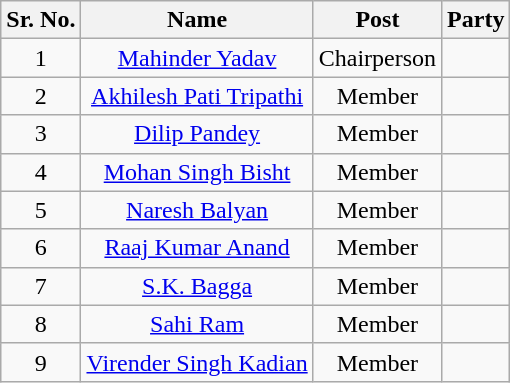<table class="wikitable sortable">
<tr>
<th>Sr. No.</th>
<th>Name</th>
<th>Post</th>
<th colspan="2">Party</th>
</tr>
<tr align="center">
<td>1</td>
<td><a href='#'>Mahinder Yadav</a></td>
<td>Chairperson</td>
<td></td>
</tr>
<tr align="center">
<td>2</td>
<td><a href='#'>Akhilesh Pati Tripathi</a></td>
<td>Member</td>
<td></td>
</tr>
<tr align="center">
<td>3</td>
<td><a href='#'>Dilip Pandey</a></td>
<td>Member</td>
<td></td>
</tr>
<tr align="center">
<td>4</td>
<td><a href='#'>Mohan Singh Bisht</a></td>
<td>Member</td>
<td></td>
</tr>
<tr align="center">
<td>5</td>
<td><a href='#'>Naresh Balyan</a></td>
<td>Member</td>
<td></td>
</tr>
<tr align="center">
<td>6</td>
<td><a href='#'>Raaj Kumar Anand</a></td>
<td>Member</td>
<td></td>
</tr>
<tr align="center">
<td>7</td>
<td><a href='#'>S.K. Bagga</a></td>
<td>Member</td>
<td></td>
</tr>
<tr align="center">
<td>8</td>
<td><a href='#'>Sahi Ram</a></td>
<td>Member</td>
<td></td>
</tr>
<tr align="center">
<td>9</td>
<td><a href='#'>Virender Singh Kadian</a></td>
<td>Member</td>
<td></td>
</tr>
</table>
